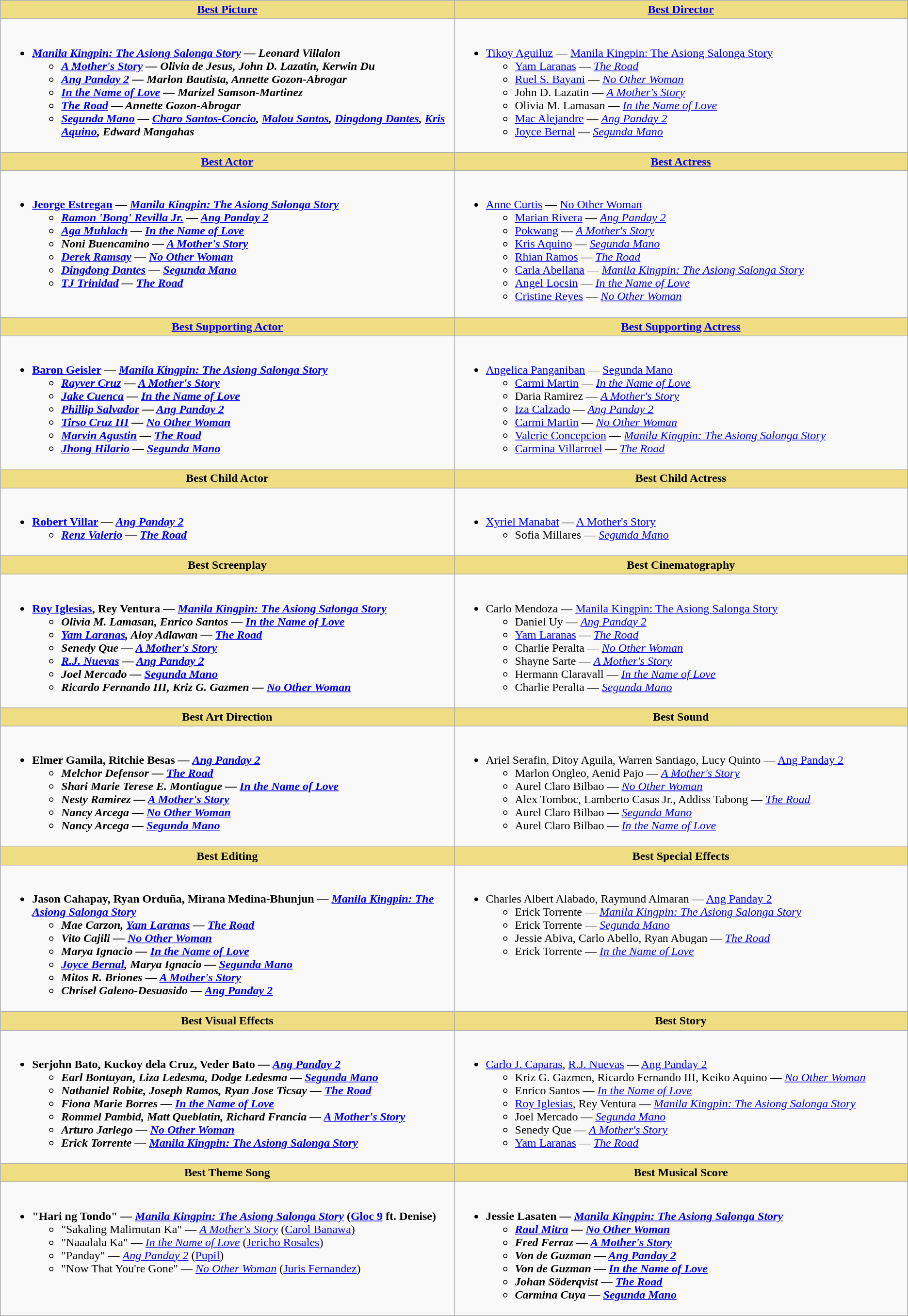<table class=wikitable>
<tr>
<th style="background:#EEDD82; width:50%"><a href='#'>Best Picture</a></th>
<th style="background:#EEDD82; width:50%"><a href='#'>Best Director</a></th>
</tr>
<tr>
<td valign="top"><br><ul><li><strong><em><a href='#'>Manila Kingpin: The Asiong Salonga Story</a><em> — Leonard Villalon<strong><ul><li></em><a href='#'>A Mother's Story</a><em> — Olivia de Jesus, John D. Lazatin, Kerwin Du</li><li></em><a href='#'>Ang Panday 2</a><em> — Marlon Bautista, Annette Gozon-Abrogar</li><li></em><a href='#'>In the Name of Love</a><em> — Marizel Samson-Martinez</li><li></em><a href='#'>The Road</a><em> — Annette Gozon-Abrogar</li><li></em><a href='#'>Segunda Mano</a><em> — <a href='#'>Charo Santos-Concio</a>, <a href='#'>Malou Santos</a>, <a href='#'>Dingdong Dantes</a>, <a href='#'>Kris Aquino</a>, Edward Mangahas</li></ul></li></ul></td>
<td valign="top"><br><ul><li></strong><a href='#'>Tikoy Aguiluz</a> — </em><a href='#'>Manila Kingpin: The Asiong Salonga Story</a></em></strong><ul><li><a href='#'>Yam Laranas</a> — <em><a href='#'>The Road</a></em></li><li><a href='#'>Ruel S. Bayani</a> — <em><a href='#'>No Other Woman</a></em></li><li>John D. Lazatin — <em><a href='#'>A Mother's Story</a></em></li><li>Olivia M. Lamasan — <em><a href='#'>In the Name of Love</a></em></li><li><a href='#'>Mac Alejandre</a> — <em><a href='#'>Ang Panday 2</a></em></li><li><a href='#'>Joyce Bernal</a> — <em><a href='#'>Segunda Mano</a></em></li></ul></li></ul></td>
</tr>
<tr>
<th style="background:#EEDD82; width:50%"><a href='#'>Best Actor</a></th>
<th style="background:#EEDD82; width:50%"><a href='#'>Best Actress</a></th>
</tr>
<tr>
<td valign="top"><br><ul><li><strong><a href='#'>Jeorge Estregan</a> — <em><a href='#'>Manila Kingpin: The Asiong Salonga Story</a><strong><em><ul><li><a href='#'>Ramon 'Bong' Revilla Jr.</a> — </em><a href='#'>Ang Panday 2</a><em></li><li><a href='#'>Aga Muhlach</a> — </em><a href='#'>In the Name of Love</a><em></li><li>Noni Buencamino — </em><a href='#'>A Mother's Story</a><em></li><li><a href='#'>Derek Ramsay</a> — </em><a href='#'>No Other Woman</a><em></li><li><a href='#'>Dingdong Dantes</a> — </em><a href='#'>Segunda Mano</a><em></li><li><a href='#'>TJ Trinidad</a> — </em><a href='#'>The Road</a><em></li></ul></li></ul></td>
<td valign="top"><br><ul><li></strong><a href='#'>Anne Curtis</a> — </em><a href='#'>No Other Woman</a></em></strong><ul><li><a href='#'>Marian Rivera</a> — <em><a href='#'>Ang Panday 2</a></em></li><li><a href='#'>Pokwang</a> — <em><a href='#'>A Mother's Story</a></em></li><li><a href='#'>Kris Aquino</a> — <em><a href='#'>Segunda Mano</a></em></li><li><a href='#'>Rhian Ramos</a> — <em><a href='#'>The Road</a></em></li><li><a href='#'>Carla Abellana</a> — <em><a href='#'>Manila Kingpin: The Asiong Salonga Story</a></em></li><li><a href='#'>Angel Locsin</a> — <em><a href='#'>In the Name of Love</a></em></li><li><a href='#'>Cristine Reyes</a> — <em><a href='#'>No Other Woman</a></em></li></ul></li></ul></td>
</tr>
<tr>
<th style="background:#EEDD82; width:50%"><a href='#'>Best Supporting Actor</a></th>
<th style="background:#EEDD82; width:50%"><a href='#'>Best Supporting Actress</a></th>
</tr>
<tr>
<td valign="top"><br><ul><li><strong><a href='#'>Baron Geisler</a> — <em><a href='#'>Manila Kingpin: The Asiong Salonga Story</a><strong><em><ul><li><a href='#'>Rayver Cruz</a> — </em><a href='#'>A Mother's Story</a><em></li><li><a href='#'>Jake Cuenca</a> — </em><a href='#'>In the Name of Love</a><em></li><li><a href='#'>Phillip Salvador</a> — </em><a href='#'>Ang Panday 2</a><em></li><li><a href='#'>Tirso Cruz III</a> — </em><a href='#'>No Other Woman</a><em></li><li><a href='#'>Marvin Agustin</a> — </em><a href='#'>The Road</a><em></li><li><a href='#'>Jhong Hilario</a> — </em><a href='#'>Segunda Mano</a><em></li></ul></li></ul></td>
<td valign="top"><br><ul><li></strong><a href='#'>Angelica Panganiban</a> — </em><a href='#'>Segunda Mano</a></em></strong><ul><li><a href='#'>Carmi Martin</a> — <em><a href='#'>In the Name of Love</a></em></li><li>Daria Ramirez — <em><a href='#'>A Mother's Story</a></em></li><li><a href='#'>Iza Calzado</a> — <em><a href='#'>Ang Panday 2</a></em></li><li><a href='#'>Carmi Martin</a> — <em><a href='#'>No Other Woman</a></em></li><li><a href='#'>Valerie Concepcion</a> — <em><a href='#'>Manila Kingpin: The Asiong Salonga Story</a></em></li><li><a href='#'>Carmina Villarroel</a> — <em><a href='#'>The Road</a></em></li></ul></li></ul></td>
</tr>
<tr>
<th style="background:#EEDD82; width:50%">Best Child Actor</th>
<th style="background:#EEDD82; width:50%">Best Child Actress</th>
</tr>
<tr>
<td valign="top"><br><ul><li><strong><a href='#'>Robert Villar</a> — <em><a href='#'>Ang Panday 2</a><strong><em><ul><li><a href='#'>Renz Valerio</a> — </em><a href='#'>The Road</a><em></li></ul></li></ul></td>
<td valign="top"><br><ul><li></strong><a href='#'>Xyriel Manabat</a> — </em><a href='#'>A Mother's Story</a></em></strong><ul><li>Sofia Millares — <em><a href='#'>Segunda Mano</a></em></li></ul></li></ul></td>
</tr>
<tr>
<th style="background:#EEDD82; width:50%">Best Screenplay</th>
<th style="background:#EEDD82; width:50%">Best Cinematography</th>
</tr>
<tr>
<td valign="top"><br><ul><li><strong><a href='#'>Roy Iglesias</a>, Rey Ventura — <em><a href='#'>Manila Kingpin: The Asiong Salonga Story</a><strong><em><ul><li>Olivia M. Lamasan, Enrico Santos — </em><a href='#'>In the Name of Love</a><em></li><li><a href='#'>Yam Laranas</a>, Aloy Adlawan — </em><a href='#'>The Road</a><em></li><li>Senedy Que — </em><a href='#'>A Mother's Story</a><em></li><li><a href='#'>R.J. Nuevas</a> — </em><a href='#'>Ang Panday 2</a><em></li><li>Joel Mercado — </em><a href='#'>Segunda Mano</a><em></li><li>Ricardo Fernando III, Kriz G. Gazmen — </em><a href='#'>No Other Woman</a><em></li></ul></li></ul></td>
<td valign="top"><br><ul><li></strong>Carlo Mendoza — </em><a href='#'>Manila Kingpin: The Asiong Salonga Story</a></em></strong><ul><li>Daniel Uy — <em><a href='#'>Ang Panday 2</a></em></li><li><a href='#'>Yam Laranas</a> — <em><a href='#'>The Road</a></em></li><li>Charlie Peralta — <em><a href='#'>No Other Woman</a></em></li><li>Shayne Sarte — <em><a href='#'>A Mother's Story</a></em></li><li>Hermann Claravall — <em><a href='#'>In the Name of Love</a></em></li><li>Charlie Peralta — <em><a href='#'>Segunda Mano</a></em></li></ul></li></ul></td>
</tr>
<tr>
<th style="background:#EEDD82; width:50%">Best Art Direction</th>
<th style="background:#EEDD82; width:50%">Best Sound</th>
</tr>
<tr>
<td valign="top"><br><ul><li><strong>Elmer Gamila, Ritchie Besas — <em><a href='#'>Ang Panday 2</a><strong><em><ul><li>Melchor Defensor — </em><a href='#'>The Road</a><em></li><li>Shari Marie Terese E. Montiague — </em><a href='#'>In the Name of Love</a><em></li><li>Nesty Ramirez — </em><a href='#'>A Mother's Story</a><em></li><li>Nancy Arcega — </em><a href='#'>No Other Woman</a><em></li><li>Nancy Arcega — </em><a href='#'>Segunda Mano</a><em></li></ul></li></ul></td>
<td valign="top"><br><ul><li></strong> Ariel Serafin, Ditoy Aguila, Warren Santiago, Lucy Quinto — </em><a href='#'>Ang Panday 2</a></em></strong><ul><li>Marlon Ongleo, Aenid Pajo — <em><a href='#'>A Mother's Story</a></em></li><li>Aurel Claro Bilbao — <em><a href='#'>No Other Woman</a></em></li><li>Alex Tomboc, Lamberto Casas Jr., Addiss Tabong — <em><a href='#'>The Road</a></em></li><li>Aurel Claro Bilbao — <em><a href='#'>Segunda Mano</a></em></li><li>Aurel Claro Bilbao — <em><a href='#'>In the Name of Love</a></em></li></ul></li></ul></td>
</tr>
<tr>
<th style="background:#EEDD82; width:50%">Best Editing</th>
<th style="background:#EEDD82; width:50%">Best Special Effects</th>
</tr>
<tr>
<td valign="top"><br><ul><li><strong>Jason Cahapay, Ryan Orduña, Mirana Medina-Bhunjun — <em><a href='#'>Manila Kingpin: The Asiong Salonga Story</a><strong><em><ul><li>Mae Carzon, <a href='#'>Yam Laranas</a> — </em><a href='#'>The Road</a><em></li><li>Vito Cajili — </em><a href='#'>No Other Woman</a><em></li><li>Marya Ignacio — </em><a href='#'>In the Name of Love</a><em></li><li><a href='#'>Joyce Bernal</a>, Marya Ignacio — </em><a href='#'>Segunda Mano</a><em></li><li>Mitos R. Briones — </em><a href='#'>A Mother's Story</a><em></li><li>Chrisel Galeno-Desuasido — </em><a href='#'>Ang Panday 2</a><em></li></ul></li></ul></td>
<td valign="top"><br><ul><li></strong>Charles Albert Alabado, Raymund Almaran — </em><a href='#'>Ang Panday 2</a></em></strong><ul><li>Erick Torrente — <em><a href='#'>Manila Kingpin: The Asiong Salonga Story</a></em></li><li>Erick Torrente — <em><a href='#'>Segunda Mano</a></em></li><li>Jessie Abiva, Carlo Abello, Ryan Abugan — <em><a href='#'>The Road</a></em></li><li>Erick Torrente — <em><a href='#'>In the Name of Love</a></em></li></ul></li></ul></td>
</tr>
<tr>
<th style="background:#EEDD82; width:50%">Best Visual Effects</th>
<th style="background:#EEDD82; width:50%">Best Story</th>
</tr>
<tr>
<td valign="top"><br><ul><li><strong> Serjohn Bato, Kuckoy dela Cruz, Veder Bato — <em><a href='#'>Ang Panday 2</a><strong><em><ul><li>Earl Bontuyan, Liza Ledesma, Dodge Ledesma — </em><a href='#'>Segunda Mano</a><em></li><li>Nathaniel Robite, Joseph Ramos, Ryan Jose Ticsay — </em><a href='#'>The Road</a><em></li><li>Fiona Marie Borres — </em><a href='#'>In the Name of Love</a><em></li><li>Rommel Pambid, Matt Queblatin, Richard Francia — </em><a href='#'>A Mother's Story</a><em></li><li>Arturo Jarlego — </em><a href='#'>No Other Woman</a><em></li><li>Erick Torrente — </em><a href='#'>Manila Kingpin: The Asiong Salonga Story</a><em></li></ul></li></ul></td>
<td valign="top"><br><ul><li></strong><a href='#'>Carlo J. Caparas</a>, <a href='#'>R.J. Nuevas</a> — </em><a href='#'>Ang Panday 2</a></em></strong><ul><li>Kriz G. Gazmen, Ricardo Fernando III, Keiko Aquino — <em><a href='#'>No Other Woman</a></em></li><li>Enrico Santos — <em><a href='#'>In the Name of Love</a></em></li><li><a href='#'>Roy Iglesias</a>, Rey Ventura — <em><a href='#'>Manila Kingpin: The Asiong Salonga Story</a></em></li><li>Joel Mercado — <em><a href='#'>Segunda Mano</a></em></li><li>Senedy Que — <em><a href='#'>A Mother's Story</a></em></li><li><a href='#'>Yam Laranas</a> — <em><a href='#'>The Road</a></em></li></ul></li></ul></td>
</tr>
<tr>
<th style="background:#EEDD82; width:50%">Best Theme Song</th>
<th style="background:#EEDD82; width:50%">Best Musical Score</th>
</tr>
<tr>
<td valign="top"><br><ul><li><strong> "Hari ng Tondo" — <em><a href='#'>Manila Kingpin: The Asiong Salonga Story</a></em> (<a href='#'>Gloc 9</a>  ft. Denise)</strong><ul><li>"Sakaling Malimutan Ka" — <em><a href='#'>A Mother's Story</a></em> (<a href='#'>Carol Banawa</a>)</li><li>"Naaalala Ka" — <em><a href='#'>In the Name of Love</a></em> (<a href='#'>Jericho Rosales</a>)</li><li>"Panday" — <em><a href='#'>Ang Panday 2</a></em> (<a href='#'>Pupil</a>)</li><li>"Now That You're Gone" — <em><a href='#'>No Other Woman</a></em> (<a href='#'>Juris Fernandez</a>)</li></ul></li></ul></td>
<td valign="top"><br><ul><li><strong> Jessie Lasaten — <em><a href='#'>Manila Kingpin: The Asiong Salonga Story</a><strong><em><ul><li><a href='#'>Raul Mitra</a> — </em><a href='#'>No Other Woman</a><em></li><li>Fred Ferraz — </em><a href='#'>A Mother's Story</a><em></li><li>Von de Guzman — </em><a href='#'>Ang Panday 2</a><em></li><li>Von de Guzman — </em><a href='#'>In the Name of Love</a><em></li><li>Johan Söderqvist — </em><a href='#'>The Road</a><em></li><li>Carmina Cuya — </em><a href='#'>Segunda Mano</a><em></li></ul></li></ul></td>
</tr>
</table>
